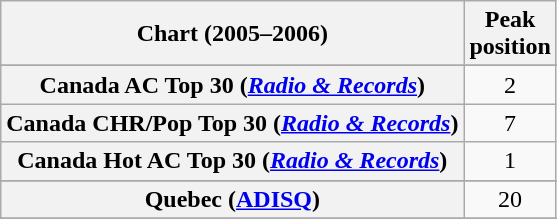<table class="wikitable sortable plainrowheaders" style="text-align:center">
<tr>
<th>Chart (2005–2006)</th>
<th>Peak<br>position</th>
</tr>
<tr>
</tr>
<tr>
<th scope="row">Canada AC Top 30 (<em><a href='#'>Radio & Records</a></em>)</th>
<td>2</td>
</tr>
<tr>
<th scope="row">Canada CHR/Pop Top 30 (<em><a href='#'>Radio & Records</a></em>)</th>
<td>7</td>
</tr>
<tr>
<th scope="row">Canada Hot AC Top 30 (<em><a href='#'>Radio & Records</a></em>)</th>
<td>1</td>
</tr>
<tr>
</tr>
<tr>
<th scope="row">Quebec (<a href='#'>ADISQ</a>)</th>
<td>20</td>
</tr>
<tr>
</tr>
<tr>
</tr>
<tr>
</tr>
<tr>
</tr>
</table>
